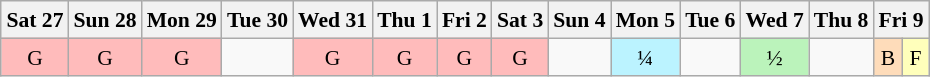<table class="wikitable" style="margin:0.5em auto; font-size:90%; line-height:1.25em;text-align:center">
<tr>
<th>Sat 27</th>
<th>Sun 28</th>
<th>Mon 29</th>
<th>Tue 30</th>
<th>Wed 31</th>
<th>Thu 1</th>
<th>Fri 2</th>
<th>Sat 3</th>
<th>Sun 4</th>
<th>Mon 5</th>
<th>Tue 6</th>
<th>Wed 7</th>
<th>Thu 8</th>
<th colspan="2">Fri 9</th>
</tr>
<tr>
<td bgcolor="#FFBBBB">G</td>
<td bgcolor="#FFBBBB">G</td>
<td bgcolor="#FFBBBB">G</td>
<td></td>
<td bgcolor="#FFBBBB">G</td>
<td bgcolor="#FFBBBB">G</td>
<td bgcolor="#FFBBBB">G</td>
<td bgcolor="#FFBBBB">G</td>
<td></td>
<td bgcolor="#BBF3FF">¼</td>
<td></td>
<td bgcolor="#BBF3BB">½</td>
<td></td>
<td bgcolor="#FEDCBA">B</td>
<td bgcolor="#FFFFBB">F</td>
</tr>
</table>
